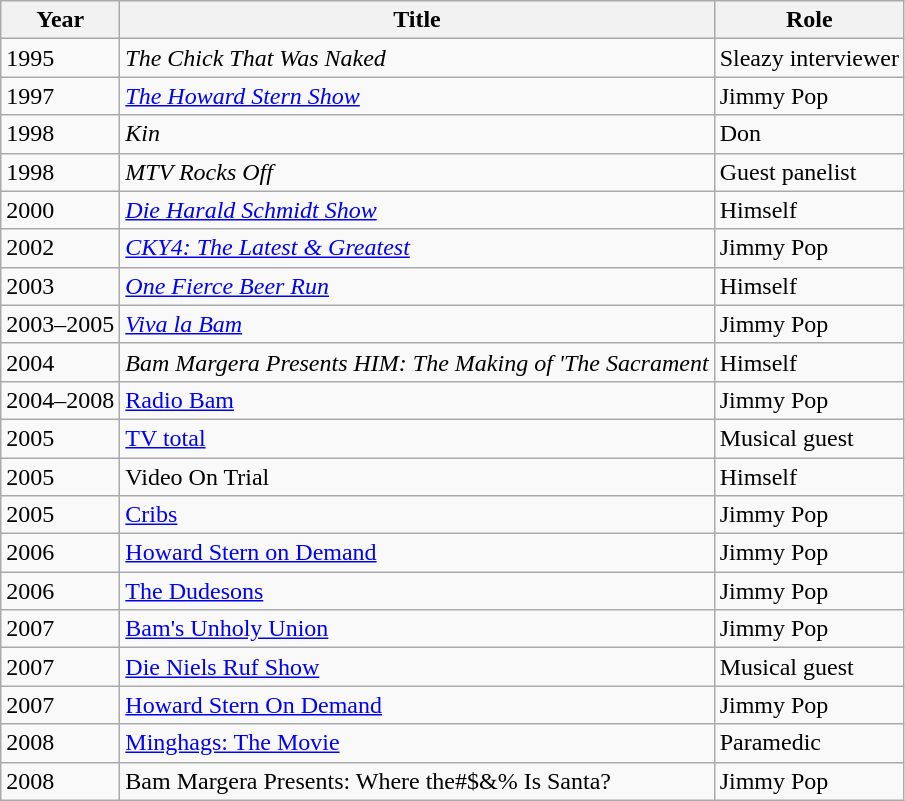<table class="wikitable sortable">
<tr>
<th>Year</th>
<th>Title</th>
<th>Role</th>
</tr>
<tr>
<td>1995</td>
<td><em>The Chick That Was Naked</em></td>
<td>Sleazy interviewer</td>
</tr>
<tr>
<td>1997</td>
<td><em><a href='#'>The Howard Stern Show</a></em></td>
<td>Jimmy Pop</td>
</tr>
<tr>
<td>1998</td>
<td><em>Kin</em></td>
<td>Don</td>
</tr>
<tr>
<td>1998</td>
<td><em>MTV Rocks Off</em></td>
<td>Guest panelist</td>
</tr>
<tr>
<td>2000</td>
<td><em><a href='#'>Die Harald Schmidt Show</a> </em></td>
<td>Himself</td>
</tr>
<tr>
<td>2002</td>
<td><em><a href='#'>CKY4: The Latest & Greatest</a></em></td>
<td>Jimmy Pop</td>
</tr>
<tr>
<td>2003</td>
<td><em><a href='#'>One Fierce Beer Run</a></em></td>
<td>Himself</td>
</tr>
<tr>
<td>2003–2005</td>
<td><em><a href='#'>Viva la Bam</a></em></td>
<td>Jimmy Pop</td>
</tr>
<tr>
<td>2004</td>
<td><em>Bam Margera Presents HIM: The Making of 'The Sacrament<strong></td>
<td>Himself</td>
</tr>
<tr>
<td>2004–2008</td>
<td></em><a href='#'>Radio Bam</a><em></td>
<td>Jimmy Pop</td>
</tr>
<tr>
<td>2005</td>
<td></em><a href='#'>TV total</a><em></td>
<td>Musical guest</td>
</tr>
<tr>
<td>2005</td>
<td></em>Video On Trial<em></td>
<td>Himself</td>
</tr>
<tr>
<td>2005</td>
<td></em><a href='#'>Cribs</a><em></td>
<td>Jimmy Pop</td>
</tr>
<tr>
<td>2006</td>
<td></em><a href='#'>Howard Stern on Demand</a><em></td>
<td>Jimmy Pop</td>
</tr>
<tr>
<td>2006</td>
<td></em><a href='#'>The Dudesons</a><em></td>
<td>Jimmy Pop</td>
</tr>
<tr>
<td>2007</td>
<td></em><a href='#'>Bam's Unholy Union</a><em></td>
<td>Jimmy Pop</td>
</tr>
<tr>
<td>2007</td>
<td></em><a href='#'>Die Niels Ruf Show</a><em></td>
<td>Musical guest</td>
</tr>
<tr>
<td>2007</td>
<td></em><a href='#'>Howard Stern On Demand</a><em></td>
<td>Jimmy Pop</td>
</tr>
<tr>
<td>2008</td>
<td></em><a href='#'>Minghags: The Movie</a><em></td>
<td>Paramedic</td>
</tr>
<tr>
<td>2008</td>
<td></em>Bam Margera Presents: Where the#$&% Is Santa?<em></td>
<td>Jimmy Pop</td>
</tr>
</table>
